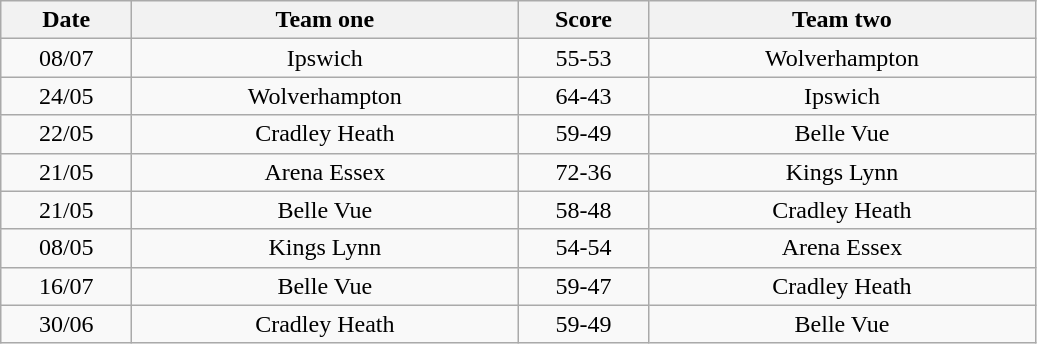<table class="wikitable" style="text-align: center">
<tr>
<th width=80>Date</th>
<th width=250>Team one</th>
<th width=80>Score</th>
<th width=250>Team two</th>
</tr>
<tr>
<td>08/07</td>
<td>Ipswich</td>
<td>55-53</td>
<td>Wolverhampton</td>
</tr>
<tr>
<td>24/05</td>
<td>Wolverhampton</td>
<td>64-43</td>
<td>Ipswich</td>
</tr>
<tr>
<td>22/05</td>
<td>Cradley Heath</td>
<td>59-49</td>
<td>Belle Vue</td>
</tr>
<tr>
<td>21/05</td>
<td>Arena Essex</td>
<td>72-36</td>
<td>Kings Lynn</td>
</tr>
<tr>
<td>21/05</td>
<td>Belle Vue</td>
<td>58-48</td>
<td>Cradley Heath</td>
</tr>
<tr>
<td>08/05</td>
<td>Kings Lynn</td>
<td>54-54</td>
<td>Arena Essex</td>
</tr>
<tr>
<td>16/07</td>
<td>Belle Vue</td>
<td>59-47</td>
<td>Cradley Heath</td>
</tr>
<tr>
<td>30/06</td>
<td>Cradley Heath</td>
<td>59-49</td>
<td>Belle Vue</td>
</tr>
</table>
